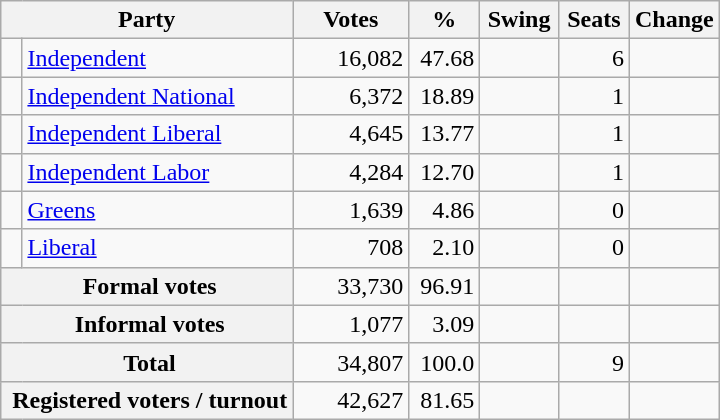<table class="wikitable" style="text-align:right; margin-bottom:0">
<tr>
<th style="width:10px" colspan=3>Party</th>
<th style="width:70px;">Votes</th>
<th style="width:40px;">%</th>
<th style="width:40px;">Swing</th>
<th style="width:40px;">Seats</th>
<th style="width:40px;">Change</th>
</tr>
<tr>
<td> </td>
<td style="text-align:left;" colspan="2"><a href='#'>Independent</a></td>
<td style="width:70px;">16,082</td>
<td style="width:40px;">47.68</td>
<td style="width:45px;"></td>
<td style="width:40px;">6</td>
<td style="width:40px;"></td>
</tr>
<tr>
<td> </td>
<td style="text-align:left;" colspan="2"><a href='#'>Independent National</a></td>
<td>6,372</td>
<td>18.89</td>
<td></td>
<td>1</td>
<td></td>
</tr>
<tr>
<td> </td>
<td style="text-align:left;" colspan="2"><a href='#'>Independent Liberal</a></td>
<td>4,645</td>
<td>13.77</td>
<td></td>
<td>1</td>
<td></td>
</tr>
<tr>
<td> </td>
<td style="text-align:left;" colspan="2"><a href='#'>Independent Labor</a></td>
<td>4,284</td>
<td>12.70</td>
<td></td>
<td>1</td>
<td></td>
</tr>
<tr>
<td> </td>
<td style="text-align:left;" colspan="2"><a href='#'>Greens</a></td>
<td>1,639</td>
<td>4.86</td>
<td></td>
<td>0</td>
<td></td>
</tr>
<tr>
<td> </td>
<td style="text-align:left;" colspan="2"><a href='#'>Liberal</a></td>
<td>708</td>
<td>2.10</td>
<td></td>
<td>0</td>
<td></td>
</tr>
<tr>
<th colspan="3" rowspan="1"> Formal votes</th>
<td>33,730</td>
<td>96.91</td>
<td></td>
<td></td>
<td></td>
</tr>
<tr>
<th colspan="3" rowspan="1"> Informal votes</th>
<td>1,077</td>
<td>3.09</td>
<td></td>
<td></td>
<td></td>
</tr>
<tr>
<th colspan="3" rowspan="1"> Total</th>
<td>34,807</td>
<td>100.0</td>
<td></td>
<td>9</td>
<td></td>
</tr>
<tr>
<th colspan="3" rowspan="1"> Registered voters / turnout</th>
<td>42,627</td>
<td>81.65</td>
<td></td>
<td></td>
<td></td>
</tr>
</table>
